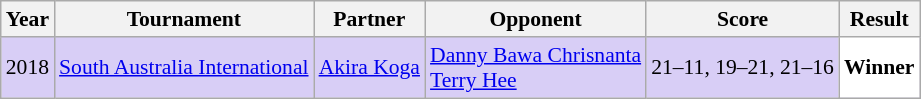<table class="sortable wikitable" style="font-size: 90%;">
<tr>
<th>Year</th>
<th>Tournament</th>
<th>Partner</th>
<th>Opponent</th>
<th>Score</th>
<th>Result</th>
</tr>
<tr style="background:#D8CEF6">
<td align="center">2018</td>
<td align="left"><a href='#'>South Australia International</a></td>
<td align="left"> <a href='#'>Akira Koga</a></td>
<td align="left"> <a href='#'>Danny Bawa Chrisnanta</a> <br>  <a href='#'>Terry Hee</a></td>
<td align="left">21–11, 19–21, 21–16</td>
<td style="text-align:left; background:white"> <strong>Winner</strong></td>
</tr>
</table>
